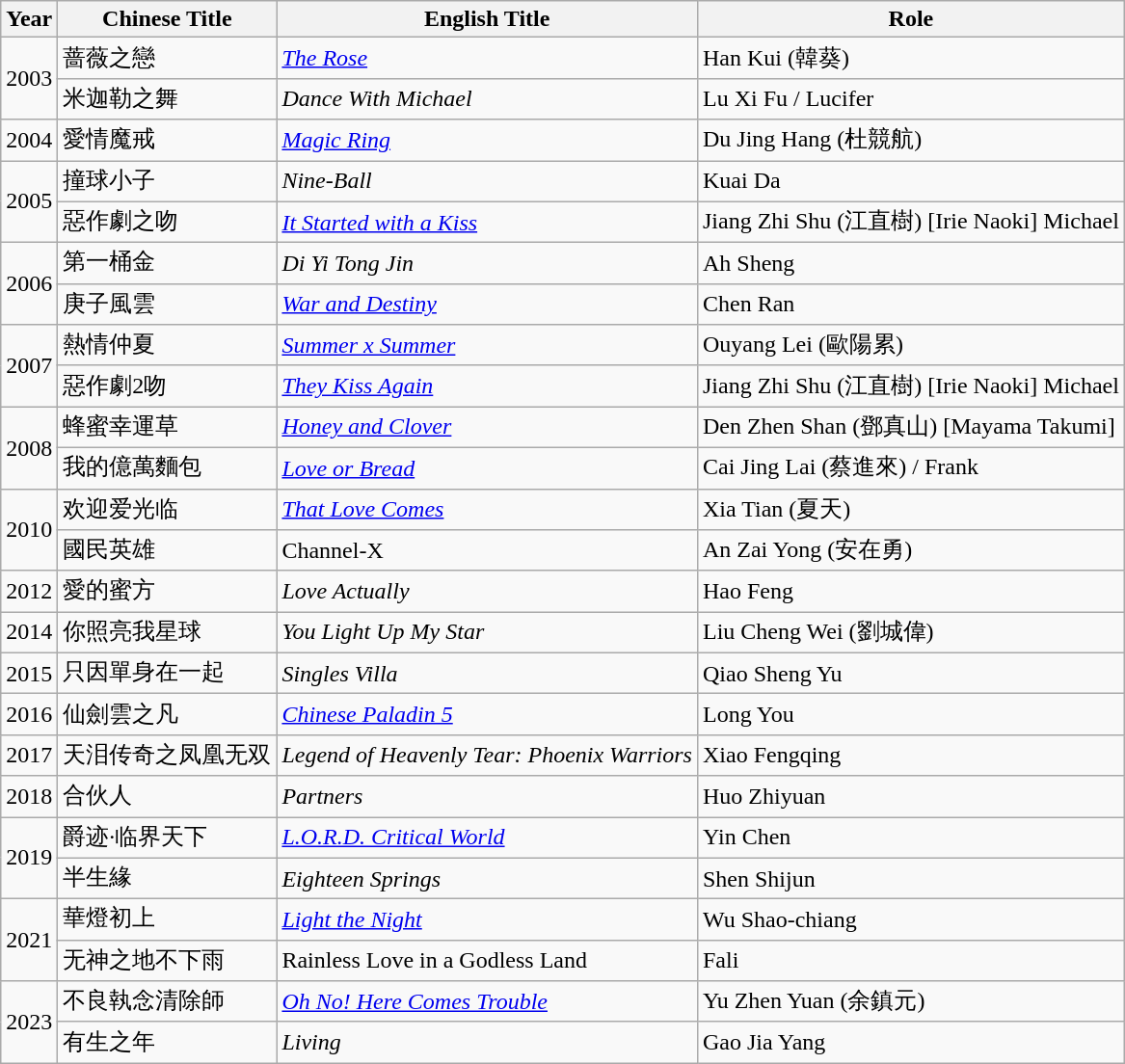<table class="wikitable">
<tr>
<th>Year</th>
<th>Chinese Title</th>
<th>English Title</th>
<th>Role</th>
</tr>
<tr>
<td rowspan="2">2003</td>
<td>蔷薇之戀</td>
<td><em><a href='#'>The Rose</a></em></td>
<td>Han Kui (韓葵)</td>
</tr>
<tr>
<td>米迦勒之舞</td>
<td><em>Dance With Michael</em></td>
<td>Lu Xi Fu / Lucifer</td>
</tr>
<tr>
<td>2004</td>
<td>愛情魔戒</td>
<td><em><a href='#'>Magic Ring</a></em></td>
<td>Du Jing Hang (杜競航)</td>
</tr>
<tr>
<td rowspan="2">2005</td>
<td>撞球小子</td>
<td><em>Nine-Ball</em></td>
<td>Kuai Da</td>
</tr>
<tr>
<td>惡作劇之吻</td>
<td><em><a href='#'>It Started with a Kiss</a></em></td>
<td>Jiang Zhi Shu (江直樹) [Irie Naoki] Michael</td>
</tr>
<tr>
<td rowspan="2">2006</td>
<td>第一桶金</td>
<td><em>Di Yi Tong Jin</em></td>
<td>Ah Sheng</td>
</tr>
<tr>
<td>庚子風雲</td>
<td><em><a href='#'>War and Destiny</a></em></td>
<td>Chen Ran</td>
</tr>
<tr>
<td rowspan="2">2007</td>
<td>熱情仲夏</td>
<td><em><a href='#'>Summer x Summer</a></em></td>
<td>Ouyang Lei (歐陽累)</td>
</tr>
<tr>
<td>惡作劇2吻</td>
<td><em><a href='#'>They Kiss Again</a></em></td>
<td>Jiang Zhi Shu (江直樹) [Irie Naoki] Michael</td>
</tr>
<tr>
<td rowspan="2">2008</td>
<td>蜂蜜幸運草</td>
<td><em><a href='#'>Honey and Clover</a></em></td>
<td>Den Zhen Shan (鄧真山) [Mayama Takumi]</td>
</tr>
<tr>
<td>我的億萬麵包</td>
<td><em><a href='#'>Love or Bread</a></em></td>
<td>Cai Jing Lai (蔡進來) / Frank</td>
</tr>
<tr>
<td rowspan="2">2010</td>
<td>欢迎爱光临</td>
<td><em><a href='#'>That Love Comes</a></em></td>
<td>Xia Tian (夏天)</td>
</tr>
<tr>
<td>國民英雄</td>
<td>Channel-X</td>
<td>An Zai Yong (安在勇)</td>
</tr>
<tr>
<td>2012</td>
<td>愛的蜜方</td>
<td><em>Love Actually</em></td>
<td>Hao Feng</td>
</tr>
<tr>
<td>2014</td>
<td>你照亮我星球</td>
<td><em>You Light Up My Star</em></td>
<td>Liu Cheng Wei (劉城偉)</td>
</tr>
<tr>
<td>2015</td>
<td>只因單身在一起</td>
<td><em>Singles Villa</em></td>
<td>Qiao Sheng Yu</td>
</tr>
<tr>
<td>2016</td>
<td>仙劍雲之凡</td>
<td><em><a href='#'>Chinese Paladin 5</a></em></td>
<td>Long You</td>
</tr>
<tr>
<td>2017</td>
<td>天泪传奇之凤凰无双</td>
<td><em>Legend of Heavenly Tear: Phoenix Warriors</em></td>
<td>Xiao Fengqing</td>
</tr>
<tr>
<td>2018</td>
<td>合伙人</td>
<td><em>Partners</em></td>
<td>Huo Zhiyuan</td>
</tr>
<tr>
<td rowspan=2>2019</td>
<td>爵迹·临界天下</td>
<td><em><a href='#'>L.O.R.D. Critical World</a></em></td>
<td>Yin Chen</td>
</tr>
<tr>
<td>半生緣</td>
<td><em>Eighteen Springs </em></td>
<td>Shen Shijun</td>
</tr>
<tr>
<td rowspan=2>2021</td>
<td>華燈初上</td>
<td><em><a href='#'>Light the Night</a></em></td>
<td>Wu Shao-chiang</td>
</tr>
<tr>
<td>无神之地不下雨</td>
<td>Rainless Love in a Godless Land</td>
<td>Fali</td>
</tr>
<tr>
<td rowspan=2>2023</td>
<td>不良執念清除師</td>
<td><em><a href='#'>Oh No! Here Comes Trouble</a></em></td>
<td>Yu Zhen Yuan (余鎮元)</td>
</tr>
<tr>
<td>有生之年</td>
<td><em>Living</em></td>
<td>Gao Jia Yang</td>
</tr>
</table>
